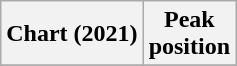<table class="wikitable plainrowheaders" style="text-align:center">
<tr>
<th scope=col>Chart (2021)</th>
<th scope=col>Peak<br>position</th>
</tr>
<tr>
</tr>
</table>
